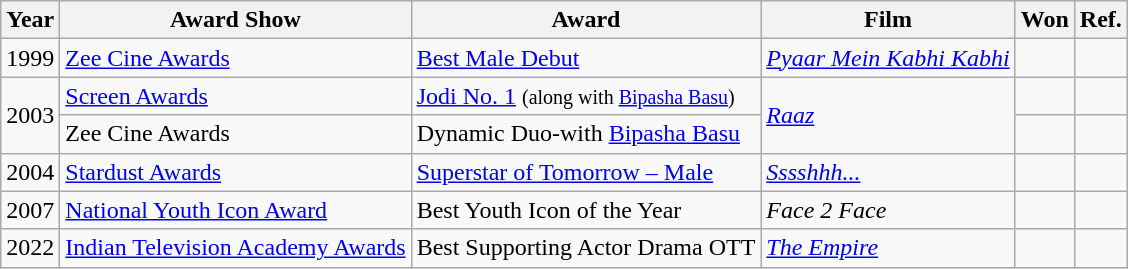<table class="wikitable sortable">
<tr>
<th>Year</th>
<th>Award Show</th>
<th>Award</th>
<th>Film</th>
<th>Won</th>
<th>Ref.</th>
</tr>
<tr>
<td>1999</td>
<td><a href='#'>Zee Cine Awards</a></td>
<td><a href='#'>Best Male Debut</a></td>
<td><em><a href='#'>Pyaar Mein Kabhi Kabhi</a></em></td>
<td></td>
<td></td>
</tr>
<tr>
<td rowspan="2">2003</td>
<td><a href='#'>Screen Awards</a></td>
<td><a href='#'>Jodi No. 1</a> <small>(along with <a href='#'>Bipasha Basu</a>)</small></td>
<td rowspan="2"><em><a href='#'>Raaz</a></em></td>
<td></td>
<td></td>
</tr>
<tr>
<td>Zee Cine Awards</td>
<td>Dynamic Duo-with <a href='#'>Bipasha Basu</a></td>
<td></td>
<td></td>
</tr>
<tr>
<td>2004</td>
<td><a href='#'>Stardust Awards</a></td>
<td><a href='#'>Superstar of Tomorrow – Male</a></td>
<td><em><a href='#'>Sssshhh...</a></em></td>
<td></td>
<td></td>
</tr>
<tr>
<td>2007</td>
<td><a href='#'>National Youth Icon Award</a></td>
<td>Best Youth Icon of the Year</td>
<td><em>Face 2 Face</em></td>
<td></td>
<td></td>
</tr>
<tr>
<td>2022</td>
<td><a href='#'>Indian Television Academy Awards</a></td>
<td>Best Supporting Actor Drama OTT</td>
<td><em><a href='#'>The Empire</a></em></td>
<td></td>
<td></td>
</tr>
</table>
